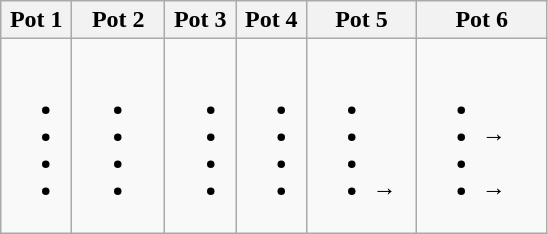<table class="wikitable">
<tr>
<th width=13%>Pot 1</th>
<th width=17%>Pot 2</th>
<th width=13%>Pot 3</th>
<th width=13%>Pot 4</th>
<th width=20%>Pot 5</th>
<th width=24%>Pot 6</th>
</tr>
<tr style="vertical-align: top;">
<td><br><ul><li></li><li></li><li></li><li></li></ul></td>
<td><br><ul><li></li><li></li><li></li><li></li></ul></td>
<td><br><ul><li></li><li></li><li></li><li></li></ul></td>
<td><br><ul><li></li><li></li><li></li><li></li></ul></td>
<td><br><ul><li></li><li></li><li></li><li><s></s> → </li></ul></td>
<td><br><ul><li></li><li><s></s> → </li><li></li><li><s></s> → </li></ul></td>
</tr>
</table>
